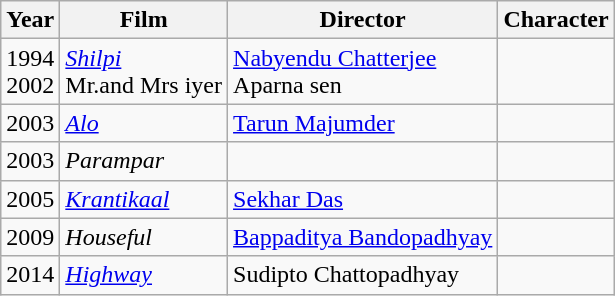<table class="wikitable sortable">
<tr>
<th>Year</th>
<th>Film</th>
<th>Director</th>
<th>Character</th>
</tr>
<tr>
<td>1994<br>2002</td>
<td><em><a href='#'>Shilpi</a></em><br>Mr.and Mrs iyer</td>
<td><a href='#'>Nabyendu Chatterjee</a><br>Aparna sen</td>
<td></td>
</tr>
<tr>
<td>2003</td>
<td><em><a href='#'>Alo</a></em></td>
<td><a href='#'>Tarun Majumder</a></td>
<td></td>
</tr>
<tr>
<td>2003</td>
<td><em>Parampar</em></td>
<td></td>
<td></td>
</tr>
<tr>
<td>2005</td>
<td><em><a href='#'>Krantikaal</a></em></td>
<td><a href='#'>Sekhar Das</a></td>
<td></td>
</tr>
<tr>
<td>2009</td>
<td><em>Houseful</em></td>
<td><a href='#'>Bappaditya Bandopadhyay</a></td>
<td></td>
</tr>
<tr>
<td>2014</td>
<td><em><a href='#'>Highway</a></em></td>
<td>Sudipto Chattopadhyay</td>
<td></td>
</tr>
</table>
